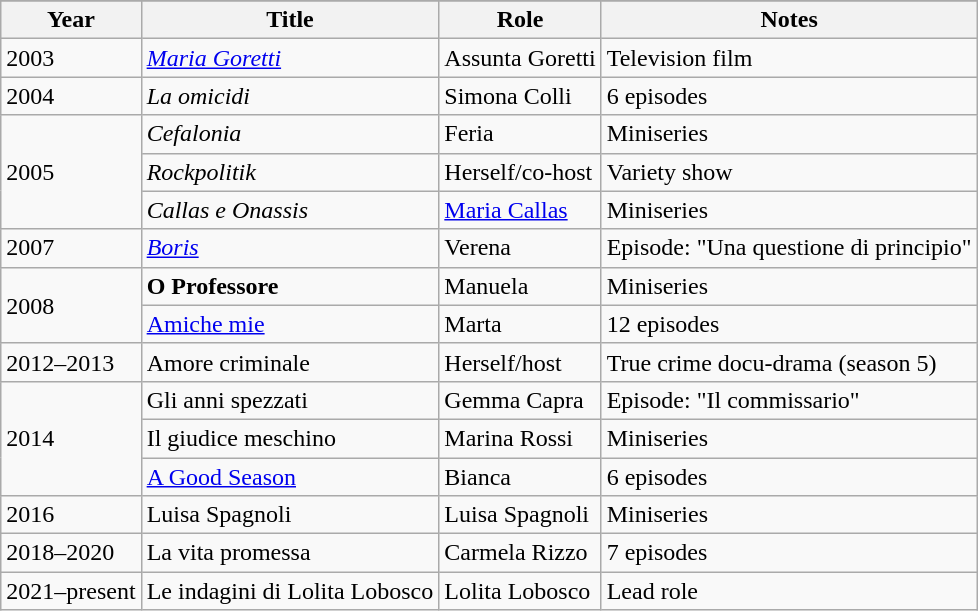<table class="wikitable">
<tr>
</tr>
<tr>
<th>Year</th>
<th>Title</th>
<th>Role</th>
<th>Notes</th>
</tr>
<tr>
<td>2003</td>
<td><em><a href='#'>Maria Goretti</a></em></td>
<td>Assunta Goretti</td>
<td>Television film</td>
</tr>
<tr>
<td>2004</td>
<td><em>La omicidi</em></td>
<td>Simona Colli</td>
<td>6 episodes</td>
</tr>
<tr>
<td rowspan="3">2005</td>
<td><em>Cefalonia</em></td>
<td>Feria</td>
<td>Miniseries</td>
</tr>
<tr>
<td><em>Rockpolitik</em></td>
<td>Herself/co-host</td>
<td>Variety show</td>
</tr>
<tr>
<td><em>Callas e Onassis</em></td>
<td><a href='#'>Maria Callas</a></td>
<td>Miniseries</td>
</tr>
<tr>
<td>2007</td>
<td><em><a href='#'>Boris</a></em></td>
<td>Verena</td>
<td>Episode: "Una questione di principio"</td>
</tr>
<tr>
<td rowspan="2">2008</td>
<td><strong>O Professore<em></td>
<td>Manuela</td>
<td>Miniseries</td>
</tr>
<tr>
<td></em><a href='#'>Amiche mie</a><em></td>
<td>Marta</td>
<td>12 episodes</td>
</tr>
<tr>
<td>2012–2013</td>
<td></em>Amore criminale<em></td>
<td>Herself/host</td>
<td>True crime docu-drama (season 5)</td>
</tr>
<tr>
<td rowspan="3">2014</td>
<td></em>Gli anni spezzati<em></td>
<td>Gemma Capra</td>
<td>Episode: "Il commissario"</td>
</tr>
<tr>
<td></em>Il giudice meschino<em></td>
<td>Marina Rossi</td>
<td>Miniseries</td>
</tr>
<tr>
<td></em><a href='#'>A Good Season</a><em></td>
<td>Bianca</td>
<td>6 episodes</td>
</tr>
<tr>
<td>2016</td>
<td></em>Luisa Spagnoli<em></td>
<td>Luisa Spagnoli</td>
<td>Miniseries</td>
</tr>
<tr>
<td>2018–2020</td>
<td></em>La vita promessa<em></td>
<td>Carmela Rizzo</td>
<td>7 episodes</td>
</tr>
<tr>
<td>2021–present</td>
<td></em>Le indagini di Lolita Lobosco<em></td>
<td>Lolita Lobosco</td>
<td>Lead role</td>
</tr>
</table>
